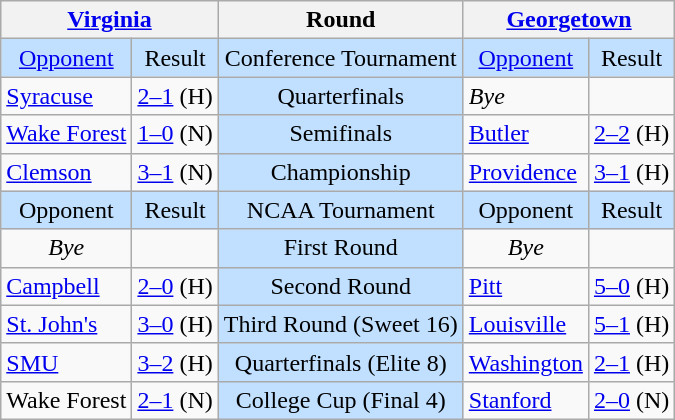<table class="wikitable" style="text-align: center;">
<tr>
<th colspan="2"><a href='#'>Virginia</a> </th>
<th>Round</th>
<th colspan="2"><a href='#'>Georgetown</a> </th>
</tr>
<tr bgcolor=#c1e0ff>
<td><a href='#'>Opponent</a></td>
<td>Result</td>
<td>Conference Tournament</td>
<td><a href='#'>Opponent</a></td>
<td>Result</td>
</tr>
<tr>
<td align=left><a href='#'>Syracuse</a></td>
<td><a href='#'>2–1</a> (H)</td>
<td bgcolor=#c1e0ff>Quarterfinals</td>
<td align=left><em>Bye</em></td>
<td></td>
</tr>
<tr>
<td align=left><a href='#'>Wake Forest</a></td>
<td><a href='#'>1–0</a> (N)</td>
<td bgcolor=#c1e0ff>Semifinals</td>
<td align=left><a href='#'>Butler</a></td>
<td><a href='#'>2–2</a> (H)</td>
</tr>
<tr>
<td align=left><a href='#'>Clemson</a></td>
<td><a href='#'>3–1</a> (N)</td>
<td bgcolor=#c1e0ff>Championship</td>
<td align=left><a href='#'>Providence</a></td>
<td><a href='#'>3–1</a> (H)</td>
</tr>
<tr bgcolor="#c1e0ff">
<td>Opponent</td>
<td>Result</td>
<td>NCAA Tournament</td>
<td>Opponent</td>
<td>Result</td>
</tr>
<tr>
<td><em>Bye</em></td>
<td></td>
<td bgcolor="#c1e0ff">First Round</td>
<td><em>Bye</em></td>
<td></td>
</tr>
<tr>
<td align="left"><a href='#'>Campbell</a> </td>
<td><a href='#'>2–0</a> (H)</td>
<td bgcolor="#c1e0ff">Second Round</td>
<td align="left"><a href='#'>Pitt</a> </td>
<td><a href='#'>5–0</a> (H)</td>
</tr>
<tr>
<td align="left"><a href='#'>St. John's</a> </td>
<td><a href='#'>3–0</a> (H)</td>
<td bgcolor="#c1e0ff">Third Round (Sweet 16)</td>
<td align="left"><a href='#'>Louisville</a> </td>
<td><a href='#'>5–1</a> (H)</td>
</tr>
<tr>
<td align="left"><a href='#'>SMU</a> </td>
<td><a href='#'>3–2</a> (H)</td>
<td bgcolor="#c1e0ff">Quarterfinals (Elite 8)</td>
<td align="left"><a href='#'>Washington</a> </td>
<td><a href='#'>2–1</a> (H)</td>
</tr>
<tr>
<td align="left">Wake Forest </td>
<td><a href='#'>2–1</a> (N)</td>
<td bgcolor="#c1e0ff">College Cup (Final 4)</td>
<td align="left"><a href='#'>Stanford</a> </td>
<td><a href='#'>2–0</a> (N)</td>
</tr>
</table>
